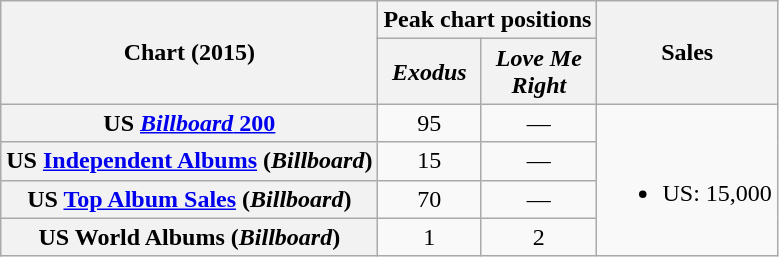<table class="wikitable plainrowheaders">
<tr>
<th rowspan="2" scope="col">Chart (2015)</th>
<th colspan="2" scope="col">Peak chart positions</th>
<th rowspan="2" scope="col">Sales</th>
</tr>
<tr>
<th scope="col"><em>Exodus</em></th>
<th scope="col"><em>Love Me<br>Right</em></th>
</tr>
<tr>
<th scope="row">US <a href='#'><em>Billboard</em> 200</a></th>
<td style="text-align:center;">95</td>
<td style="text-align:center;">—</td>
<td rowspan="4"><br><ul><li>US: 15,000</li></ul></td>
</tr>
<tr>
<th scope="row">US <a href='#'>Independent Albums</a> (<em>Billboard</em>)</th>
<td style="text-align:center;">15</td>
<td style="text-align:center;">—</td>
</tr>
<tr>
<th scope="row">US <a href='#'>Top Album Sales</a> (<em>Billboard</em>)</th>
<td style="text-align:center;">70</td>
<td style="text-align:center;">—</td>
</tr>
<tr>
<th scope="row">US World Albums (<em>Billboard</em>)</th>
<td style="text-align:center;">1</td>
<td style="text-align:center;">2</td>
</tr>
</table>
